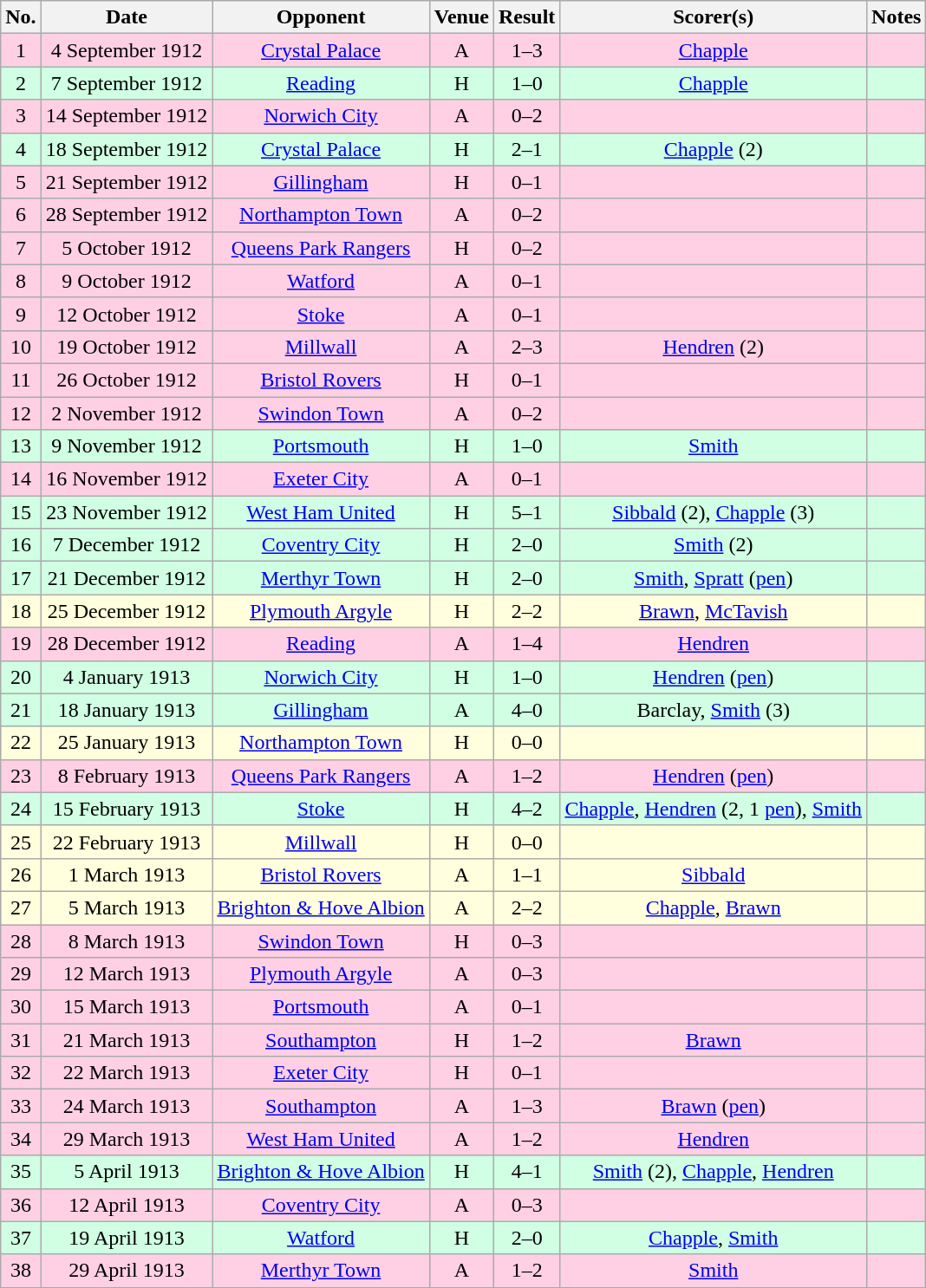<table class="wikitable sortable" style="text-align:center;">
<tr>
<th>No.</th>
<th>Date</th>
<th>Opponent</th>
<th>Venue</th>
<th>Result</th>
<th>Scorer(s)</th>
<th>Notes</th>
</tr>
<tr style="background:#ffd0e3;">
<td>1</td>
<td>4 September 1912</td>
<td><a href='#'>Crystal Palace</a></td>
<td>A</td>
<td>1–3</td>
<td><a href='#'>Chapple</a></td>
<td></td>
</tr>
<tr style="background:#d0ffe3;">
<td>2</td>
<td>7 September 1912</td>
<td><a href='#'>Reading</a></td>
<td>H</td>
<td>1–0</td>
<td><a href='#'>Chapple</a></td>
<td></td>
</tr>
<tr style="background:#ffd0e3;">
<td>3</td>
<td>14 September 1912</td>
<td><a href='#'>Norwich City</a></td>
<td>A</td>
<td>0–2</td>
<td></td>
<td></td>
</tr>
<tr style="background:#d0ffe3;">
<td>4</td>
<td>18 September 1912</td>
<td><a href='#'>Crystal Palace</a></td>
<td>H</td>
<td>2–1</td>
<td><a href='#'>Chapple</a> (2)</td>
<td></td>
</tr>
<tr style="background:#ffd0e3;">
<td>5</td>
<td>21 September 1912</td>
<td><a href='#'>Gillingham</a></td>
<td>H</td>
<td>0–1</td>
<td></td>
<td></td>
</tr>
<tr style="background:#ffd0e3;">
<td>6</td>
<td>28 September 1912</td>
<td><a href='#'>Northampton Town</a></td>
<td>A</td>
<td>0–2</td>
<td></td>
<td></td>
</tr>
<tr style="background:#ffd0e3;">
<td>7</td>
<td>5 October 1912</td>
<td><a href='#'>Queens Park Rangers</a></td>
<td>H</td>
<td>0–2</td>
<td></td>
<td></td>
</tr>
<tr style="background:#ffd0e3;">
<td>8</td>
<td>9 October 1912</td>
<td><a href='#'>Watford</a></td>
<td>A</td>
<td>0–1</td>
<td></td>
<td></td>
</tr>
<tr style="background:#ffd0e3;">
<td>9</td>
<td>12 October 1912</td>
<td><a href='#'>Stoke</a></td>
<td>A</td>
<td>0–1</td>
<td></td>
<td></td>
</tr>
<tr style="background:#ffd0e3;">
<td>10</td>
<td>19 October 1912</td>
<td><a href='#'>Millwall</a></td>
<td>A</td>
<td>2–3</td>
<td><a href='#'>Hendren</a> (2)</td>
<td></td>
</tr>
<tr style="background:#ffd0e3;">
<td>11</td>
<td>26 October 1912</td>
<td><a href='#'>Bristol Rovers</a></td>
<td>H</td>
<td>0–1</td>
<td></td>
<td></td>
</tr>
<tr style="background:#ffd0e3;">
<td>12</td>
<td>2 November 1912</td>
<td><a href='#'>Swindon Town</a></td>
<td>A</td>
<td>0–2</td>
<td></td>
<td></td>
</tr>
<tr style="background:#d0ffe3;">
<td>13</td>
<td>9 November 1912</td>
<td><a href='#'>Portsmouth</a></td>
<td>H</td>
<td>1–0</td>
<td><a href='#'>Smith</a></td>
<td></td>
</tr>
<tr style="background:#ffd0e3;">
<td>14</td>
<td>16 November 1912</td>
<td><a href='#'>Exeter City</a></td>
<td>A</td>
<td>0–1</td>
<td></td>
<td></td>
</tr>
<tr style="background:#d0ffe3;">
<td>15</td>
<td>23 November 1912</td>
<td><a href='#'>West Ham United</a></td>
<td>H</td>
<td>5–1</td>
<td><a href='#'>Sibbald</a> (2), <a href='#'>Chapple</a> (3)</td>
<td></td>
</tr>
<tr style="background:#d0ffe3;">
<td>16</td>
<td>7 December 1912</td>
<td><a href='#'>Coventry City</a></td>
<td>H</td>
<td>2–0</td>
<td><a href='#'>Smith</a> (2)</td>
<td></td>
</tr>
<tr style="background:#d0ffe3;">
<td>17</td>
<td>21 December 1912</td>
<td><a href='#'>Merthyr Town</a></td>
<td>H</td>
<td>2–0</td>
<td><a href='#'>Smith</a>, <a href='#'>Spratt</a> (<a href='#'>pen</a>)</td>
<td></td>
</tr>
<tr style="background:#ffd;">
<td>18</td>
<td>25 December 1912</td>
<td><a href='#'>Plymouth Argyle</a></td>
<td>H</td>
<td>2–2</td>
<td><a href='#'>Brawn</a>, <a href='#'>McTavish</a></td>
<td></td>
</tr>
<tr style="background:#ffd0e3;">
<td>19</td>
<td>28 December 1912</td>
<td><a href='#'>Reading</a></td>
<td>A</td>
<td>1–4</td>
<td><a href='#'>Hendren</a></td>
<td></td>
</tr>
<tr style="background:#d0ffe3;">
<td>20</td>
<td>4 January 1913</td>
<td><a href='#'>Norwich City</a></td>
<td>H</td>
<td>1–0</td>
<td><a href='#'>Hendren</a> (<a href='#'>pen</a>)</td>
<td></td>
</tr>
<tr style="background:#d0ffe3;">
<td>21</td>
<td>18 January 1913</td>
<td><a href='#'>Gillingham</a></td>
<td>A</td>
<td>4–0</td>
<td>Barclay, <a href='#'>Smith</a> (3)</td>
<td></td>
</tr>
<tr style="background:#ffd;">
<td>22</td>
<td>25 January 1913</td>
<td><a href='#'>Northampton Town</a></td>
<td>H</td>
<td>0–0</td>
<td></td>
<td></td>
</tr>
<tr style="background:#ffd0e3;">
<td>23</td>
<td>8 February 1913</td>
<td><a href='#'>Queens Park Rangers</a></td>
<td>A</td>
<td>1–2</td>
<td><a href='#'>Hendren</a> (<a href='#'>pen</a>)</td>
<td></td>
</tr>
<tr style="background:#d0ffe3;">
<td>24</td>
<td>15 February 1913</td>
<td><a href='#'>Stoke</a></td>
<td>H</td>
<td>4–2</td>
<td><a href='#'>Chapple</a>, <a href='#'>Hendren</a> (2, 1 <a href='#'>pen</a>), <a href='#'>Smith</a></td>
<td></td>
</tr>
<tr style="background:#ffd;">
<td>25</td>
<td>22 February 1913</td>
<td><a href='#'>Millwall</a></td>
<td>H</td>
<td>0–0</td>
<td></td>
<td></td>
</tr>
<tr style="background:#ffd;">
<td>26</td>
<td>1 March 1913</td>
<td><a href='#'>Bristol Rovers</a></td>
<td>A</td>
<td>1–1</td>
<td><a href='#'>Sibbald</a></td>
<td></td>
</tr>
<tr style="background:#ffd;">
<td>27</td>
<td>5 March 1913</td>
<td><a href='#'>Brighton & Hove Albion</a></td>
<td>A</td>
<td>2–2</td>
<td><a href='#'>Chapple</a>, <a href='#'>Brawn</a></td>
<td></td>
</tr>
<tr style="background:#ffd0e3;">
<td>28</td>
<td>8 March 1913</td>
<td><a href='#'>Swindon Town</a></td>
<td>H</td>
<td>0–3</td>
<td></td>
<td></td>
</tr>
<tr style="background:#ffd0e3;">
<td>29</td>
<td>12 March 1913</td>
<td><a href='#'>Plymouth Argyle</a></td>
<td>A</td>
<td>0–3</td>
<td></td>
<td></td>
</tr>
<tr style="background:#ffd0e3;">
<td>30</td>
<td>15 March 1913</td>
<td><a href='#'>Portsmouth</a></td>
<td>A</td>
<td>0–1</td>
<td></td>
<td></td>
</tr>
<tr style="background:#ffd0e3;">
<td>31</td>
<td>21 March 1913</td>
<td><a href='#'>Southampton</a></td>
<td>H</td>
<td>1–2</td>
<td><a href='#'>Brawn</a></td>
<td></td>
</tr>
<tr style="background:#ffd0e3;">
<td>32</td>
<td>22 March 1913</td>
<td><a href='#'>Exeter City</a></td>
<td>H</td>
<td>0–1</td>
<td></td>
<td></td>
</tr>
<tr style="background:#ffd0e3;">
<td>33</td>
<td>24 March 1913</td>
<td><a href='#'>Southampton</a></td>
<td>A</td>
<td>1–3</td>
<td><a href='#'>Brawn</a> (<a href='#'>pen</a>)</td>
<td></td>
</tr>
<tr style="background:#ffd0e3;">
<td>34</td>
<td>29 March 1913</td>
<td><a href='#'>West Ham United</a></td>
<td>A</td>
<td>1–2</td>
<td><a href='#'>Hendren</a></td>
<td></td>
</tr>
<tr style="background:#d0ffe3;">
<td>35</td>
<td>5 April 1913</td>
<td><a href='#'>Brighton & Hove Albion</a></td>
<td>H</td>
<td>4–1</td>
<td><a href='#'>Smith</a> (2), <a href='#'>Chapple</a>, <a href='#'>Hendren</a></td>
<td></td>
</tr>
<tr style="background:#ffd0e3;">
<td>36</td>
<td>12 April 1913</td>
<td><a href='#'>Coventry City</a></td>
<td>A</td>
<td>0–3</td>
<td></td>
<td></td>
</tr>
<tr style="background:#d0ffe3;">
<td>37</td>
<td>19 April 1913</td>
<td><a href='#'>Watford</a></td>
<td>H</td>
<td>2–0</td>
<td><a href='#'>Chapple</a>, <a href='#'>Smith</a></td>
<td></td>
</tr>
<tr style="background:#ffd0e3;">
<td>38</td>
<td>29 April 1913</td>
<td><a href='#'>Merthyr Town</a></td>
<td>A</td>
<td>1–2</td>
<td><a href='#'>Smith</a></td>
<td></td>
</tr>
</table>
